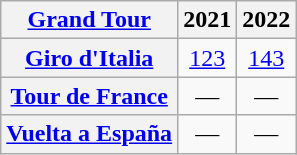<table class="wikitable plainrowheaders">
<tr>
<th scope="col"><a href='#'>Grand Tour</a></th>
<th scope="col">2021</th>
<th scope="col">2022</th>
</tr>
<tr style="text-align:center;">
<th scope="row"> <a href='#'>Giro d'Italia</a></th>
<td><a href='#'>123</a></td>
<td><a href='#'>143</a></td>
</tr>
<tr style="text-align:center;">
<th scope="row"> <a href='#'>Tour de France</a></th>
<td>—</td>
<td>—</td>
</tr>
<tr style="text-align:center;">
<th scope="row"> <a href='#'>Vuelta a España</a></th>
<td>—</td>
<td>—</td>
</tr>
</table>
